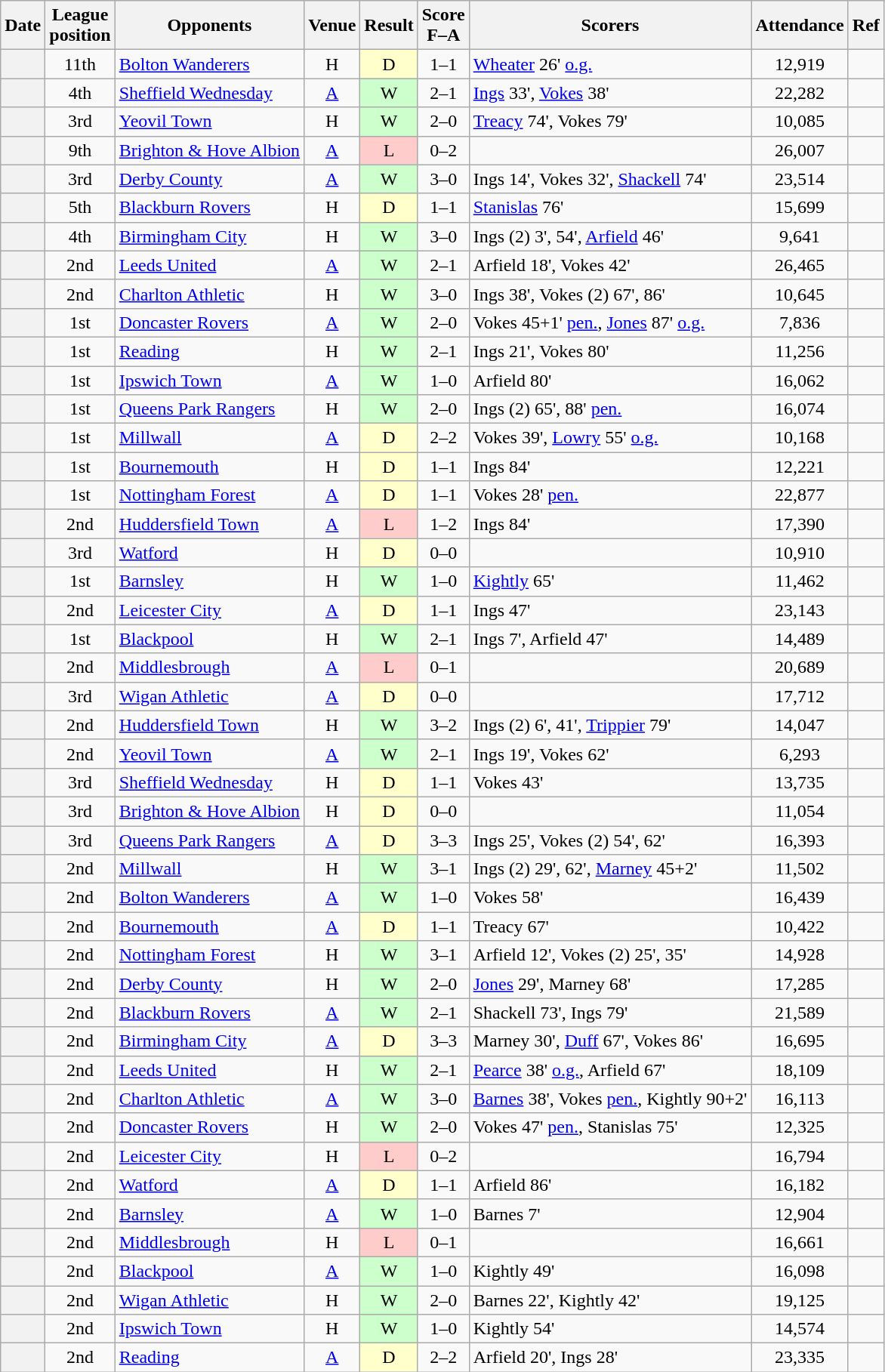<table class="wikitable plainrowheaders sortable" style="text-align:center">
<tr>
<th scope="col">Date</th>
<th scope="col">League<br>position</th>
<th scope="col">Opponents</th>
<th scope="col">Venue</th>
<th scope="col">Result</th>
<th scope="col">Score<br>F–A</th>
<th scope="col" class="unsortable">Scorers</th>
<th scope="col">Attendance</th>
<th scope="col" class="unsortable">Ref</th>
</tr>
<tr>
<th scope="row"></th>
<td>11th</td>
<td align="left"><a href='#'>Bolton Wanderers</a></td>
<td>H</td>
<td style="background-color:#FFFFCC">D</td>
<td>1–1</td>
<td align="left"><a href='#'>Wheater</a> 26' <a href='#'>o.g.</a></td>
<td>12,919</td>
<td></td>
</tr>
<tr>
<th scope="row"></th>
<td>4th</td>
<td align="left"><a href='#'>Sheffield Wednesday</a></td>
<td><a href='#'>A</a></td>
<td style="background-color:#CCFFCC">W</td>
<td>2–1</td>
<td align="left"><a href='#'>Ings</a> 33', <a href='#'>Vokes</a> 38'</td>
<td>22,282</td>
<td></td>
</tr>
<tr>
<th scope="row"></th>
<td>3rd</td>
<td align="left"><a href='#'>Yeovil Town</a></td>
<td>H</td>
<td style="background-color:#CCFFCC">W</td>
<td>2–0</td>
<td align="left"><a href='#'>Treacy</a> 74', Vokes 79'</td>
<td>10,085</td>
<td></td>
</tr>
<tr>
<th scope="row"></th>
<td>9th</td>
<td align="left"><a href='#'>Brighton & Hove Albion</a></td>
<td><a href='#'>A</a></td>
<td style="background-color:#FFCCCC">L</td>
<td>0–2</td>
<td align="left"></td>
<td>26,007</td>
<td></td>
</tr>
<tr>
<th scope="row"></th>
<td>3rd</td>
<td align="left"><a href='#'>Derby County</a></td>
<td><a href='#'>A</a></td>
<td style="background-color:#CCFFCC">W</td>
<td>3–0</td>
<td align="left">Ings 14', Vokes 32', <a href='#'>Shackell</a> 74'</td>
<td>23,514</td>
<td></td>
</tr>
<tr>
<th scope="row"></th>
<td>5th</td>
<td align="left"><a href='#'>Blackburn Rovers</a></td>
<td>H</td>
<td style="background-color:#FFFFCC">D</td>
<td>1–1</td>
<td align="left"><a href='#'>Stanislas</a> 76'</td>
<td>15,699</td>
<td></td>
</tr>
<tr>
<th scope="row"></th>
<td>4th</td>
<td align="left"><a href='#'>Birmingham City</a></td>
<td>H</td>
<td style="background-color:#CCFFCC">W</td>
<td>3–0</td>
<td align="left">Ings (2) 3', 54', <a href='#'>Arfield</a> 46'</td>
<td>9,641</td>
<td></td>
</tr>
<tr>
<th scope="row"></th>
<td>2nd</td>
<td align="left"><a href='#'>Leeds United</a></td>
<td><a href='#'>A</a></td>
<td style="background-color:#CCFFCC">W</td>
<td>2–1</td>
<td align="left">Arfield 18', Vokes 42'</td>
<td>26,465</td>
<td></td>
</tr>
<tr>
<th scope="row"></th>
<td>2nd</td>
<td align="left"><a href='#'>Charlton Athletic</a></td>
<td>H</td>
<td style="background-color:#CCFFCC">W</td>
<td>3–0</td>
<td align="left">Ings 38', Vokes (2) 67', 86'</td>
<td>10,645</td>
<td></td>
</tr>
<tr>
<th scope="row"></th>
<td>1st</td>
<td align="left"><a href='#'>Doncaster Rovers</a></td>
<td><a href='#'>A</a></td>
<td style="background-color:#CCFFCC">W</td>
<td>2–0</td>
<td align="left">Vokes 45+1' <a href='#'>pen.</a>, <a href='#'>Jones</a> 87' <a href='#'>o.g.</a></td>
<td>7,836</td>
<td></td>
</tr>
<tr>
<th scope="row"></th>
<td>1st</td>
<td align="left"><a href='#'>Reading</a></td>
<td>H</td>
<td style="background-color:#CCFFCC">W</td>
<td>2–1</td>
<td align="left">Ings 21', Vokes 80'</td>
<td>11,256</td>
<td></td>
</tr>
<tr>
<th scope="row"></th>
<td>1st</td>
<td align="left"><a href='#'>Ipswich Town</a></td>
<td><a href='#'>A</a></td>
<td style="background-color:#CCFFCC">W</td>
<td>1–0</td>
<td align="left">Arfield 80'</td>
<td>16,062</td>
<td></td>
</tr>
<tr>
<th scope="row"></th>
<td>1st</td>
<td align="left"><a href='#'>Queens Park Rangers</a></td>
<td>H</td>
<td style="background-color:#CCFFCC">W</td>
<td>2–0</td>
<td align="left">Ings (2) 65', 88' <a href='#'>pen.</a></td>
<td>16,074</td>
<td></td>
</tr>
<tr>
<th scope="row"></th>
<td>1st</td>
<td align="left"><a href='#'>Millwall</a></td>
<td><a href='#'>A</a></td>
<td style="background-color:#FFFFCC">D</td>
<td>2–2</td>
<td align="left">Vokes 39', <a href='#'>Lowry</a> 55' <a href='#'>o.g.</a></td>
<td>10,168</td>
<td></td>
</tr>
<tr>
<th scope="row"></th>
<td>1st</td>
<td align="left"><a href='#'>Bournemouth</a></td>
<td>H</td>
<td style="background-color:#FFFFCC">D</td>
<td>1–1</td>
<td align="left">Ings 84'</td>
<td>12,221</td>
<td></td>
</tr>
<tr>
<th scope="row"></th>
<td>1st</td>
<td align="left"><a href='#'>Nottingham Forest</a></td>
<td><a href='#'>A</a></td>
<td style="background-color:#FFFFCC">D</td>
<td>1–1</td>
<td align="left">Vokes 28' <a href='#'>pen.</a></td>
<td>22,877</td>
<td></td>
</tr>
<tr>
<th scope="row"></th>
<td>2nd</td>
<td align="left"><a href='#'>Huddersfield Town</a></td>
<td><a href='#'>A</a></td>
<td style="background-color:#FFCCCC">L</td>
<td>1–2</td>
<td align="left">Ings 84'</td>
<td>17,390</td>
<td></td>
</tr>
<tr>
<th scope="row"></th>
<td>3rd</td>
<td align="left"><a href='#'>Watford</a></td>
<td>H</td>
<td style="background-color:#FFFFCC">D</td>
<td>0–0</td>
<td align="left"></td>
<td>10,910</td>
<td></td>
</tr>
<tr>
<th scope="row"></th>
<td>1st</td>
<td align="left"><a href='#'>Barnsley</a></td>
<td>H</td>
<td style="background-color:#CCFFCC">W</td>
<td>1–0</td>
<td align="left"><a href='#'>Kightly</a> 65'</td>
<td>11,462</td>
<td></td>
</tr>
<tr>
<th scope="row"></th>
<td>2nd</td>
<td align="left"><a href='#'>Leicester City</a></td>
<td><a href='#'>A</a></td>
<td style="background-color:#FFFFCC">D</td>
<td>1–1</td>
<td align="left">Ings 47'</td>
<td>23,143</td>
<td></td>
</tr>
<tr>
<th scope="row"></th>
<td>1st</td>
<td align="left"><a href='#'>Blackpool</a></td>
<td>H</td>
<td style="background-color:#CCFFCC">W</td>
<td>2–1</td>
<td align="left">Ings 7', Arfield 47'</td>
<td>14,489</td>
<td></td>
</tr>
<tr>
<th scope="row"></th>
<td>2nd</td>
<td align="left"><a href='#'>Middlesbrough</a></td>
<td><a href='#'>A</a></td>
<td style="background-color:#FFCCCC">L</td>
<td>0–1</td>
<td align="left"></td>
<td>20,689</td>
<td></td>
</tr>
<tr>
<th scope="row"></th>
<td>3rd</td>
<td align="left"><a href='#'>Wigan Athletic</a></td>
<td><a href='#'>A</a></td>
<td style="background-color:#FFFFCC">D</td>
<td>0–0</td>
<td align="left"></td>
<td>17,712</td>
<td></td>
</tr>
<tr>
<th scope="row"></th>
<td>2nd</td>
<td align="left"><a href='#'>Huddersfield Town</a></td>
<td>H</td>
<td style="background-color:#CCFFCC">W</td>
<td>3–2</td>
<td align="left">Ings (2) 6', 41', <a href='#'>Trippier</a> 79'</td>
<td>14,047</td>
<td></td>
</tr>
<tr>
<th scope="row"></th>
<td>2nd</td>
<td align="left"><a href='#'>Yeovil Town</a></td>
<td><a href='#'>A</a></td>
<td style="background-color:#CCFFCC">W</td>
<td>2–1</td>
<td align="left">Ings 19', Vokes 62'</td>
<td>6,293</td>
<td></td>
</tr>
<tr>
<th scope="row"></th>
<td>3rd</td>
<td align="left"><a href='#'>Sheffield Wednesday</a></td>
<td>H</td>
<td style="background-color:#FFFFCC">D</td>
<td>1–1</td>
<td align="left">Vokes 43'</td>
<td>13,735</td>
<td></td>
</tr>
<tr>
<th scope="row"></th>
<td>3rd</td>
<td align="left"><a href='#'>Brighton & Hove Albion</a></td>
<td>H</td>
<td style="background-color:#FFFFCC">D</td>
<td>0–0</td>
<td align="left"></td>
<td>11,054</td>
<td></td>
</tr>
<tr>
<th scope="row"></th>
<td>3rd</td>
<td align="left"><a href='#'>Queens Park Rangers</a></td>
<td><a href='#'>A</a></td>
<td style="background-color:#FFFFCC">D</td>
<td>3–3</td>
<td align="left">Ings 25', Vokes (2) 54', 62'</td>
<td>16,393</td>
<td></td>
</tr>
<tr>
<th scope="row"></th>
<td>2nd</td>
<td align="left"><a href='#'>Millwall</a></td>
<td>H</td>
<td style="background-color:#CCFFCC">W</td>
<td>3–1</td>
<td align="left">Ings (2) 29', 62', <a href='#'>Marney</a> 45+2'</td>
<td>11,502</td>
<td></td>
</tr>
<tr>
<th scope="row"></th>
<td>2nd</td>
<td align="left"><a href='#'>Bolton Wanderers</a></td>
<td><a href='#'>A</a></td>
<td style="background-color:#CCFFCC">W</td>
<td>1–0</td>
<td align="left">Vokes 58'</td>
<td>16,439</td>
<td></td>
</tr>
<tr>
<th scope="row"></th>
<td>2nd</td>
<td align="left"><a href='#'>Bournemouth</a></td>
<td><a href='#'>A</a></td>
<td style="background-color:#FFFFCC">D</td>
<td>1–1</td>
<td align="left">Treacy 67'</td>
<td>10,422</td>
<td></td>
</tr>
<tr>
<th scope="row"></th>
<td>2nd</td>
<td align="left"><a href='#'>Nottingham Forest</a></td>
<td>H</td>
<td style="background-color:#CCFFCC">W</td>
<td>3–1</td>
<td align="left">Arfield 12', Vokes (2) 25', 35'</td>
<td>14,928</td>
<td></td>
</tr>
<tr>
<th scope="row"></th>
<td>2nd</td>
<td align="left"><a href='#'>Derby County</a></td>
<td>H</td>
<td style="background-color:#CCFFCC">W</td>
<td>2–0</td>
<td align="left"><a href='#'>Jones</a> 29', Marney 68'</td>
<td>17,285</td>
<td></td>
</tr>
<tr>
<th scope="row"></th>
<td>2nd</td>
<td align="left"><a href='#'>Blackburn Rovers</a></td>
<td><a href='#'>A</a></td>
<td style="background-color:#CCFFCC">W</td>
<td>2–1</td>
<td align="left">Shackell 73', Ings 79'</td>
<td>21,589</td>
<td></td>
</tr>
<tr>
<th scope="row"></th>
<td>2nd</td>
<td align="left"><a href='#'>Birmingham City</a></td>
<td><a href='#'>A</a></td>
<td style="background-color:#FFFFCC">D</td>
<td>3–3</td>
<td align="left">Marney 30', <a href='#'>Duff</a> 67', Vokes 86'</td>
<td>16,695</td>
<td></td>
</tr>
<tr>
<th scope="row"></th>
<td>2nd</td>
<td align="left"><a href='#'>Leeds United</a></td>
<td>H</td>
<td style="background-color:#CCFFCC">W</td>
<td>2–1</td>
<td align="left"><a href='#'>Pearce</a> 38' <a href='#'>o.g.</a>, Arfield 67'</td>
<td>18,109</td>
<td></td>
</tr>
<tr>
<th scope="row"></th>
<td>2nd</td>
<td align="left"><a href='#'>Charlton Athletic</a></td>
<td><a href='#'>A</a></td>
<td style="background-color:#CCFFCC">W</td>
<td>3–0</td>
<td align="left"><a href='#'>Barnes</a> 38', Vokes <a href='#'>pen.</a>, Kightly 90+2'</td>
<td>16,113</td>
<td></td>
</tr>
<tr>
<th scope="row"></th>
<td>2nd</td>
<td align="left"><a href='#'>Doncaster Rovers</a></td>
<td>H</td>
<td style="background-color:#CCFFCC">W</td>
<td>2–0</td>
<td align="left">Vokes 47' <a href='#'>pen.</a>, Stanislas 75'</td>
<td>12,325</td>
<td></td>
</tr>
<tr>
<th scope="row"></th>
<td>2nd</td>
<td align="left"><a href='#'>Leicester City</a></td>
<td>H</td>
<td style="background-color:#FFCCCC">L</td>
<td>0–2</td>
<td align="left"></td>
<td>16,794</td>
<td></td>
</tr>
<tr>
<th scope="row"></th>
<td>2nd</td>
<td align="left"><a href='#'>Watford</a></td>
<td><a href='#'>A</a></td>
<td style="background-color:#FFFFCC">D</td>
<td>1–1</td>
<td align="left">Arfield 86'</td>
<td>16,182</td>
<td></td>
</tr>
<tr>
<th scope="row"></th>
<td>2nd</td>
<td align="left"><a href='#'>Barnsley</a></td>
<td><a href='#'>A</a></td>
<td style="background-color:#CCFFCC">W</td>
<td>1–0</td>
<td align="left">Barnes 7'</td>
<td>12,904</td>
<td></td>
</tr>
<tr>
<th scope="row"></th>
<td>2nd</td>
<td align="left"><a href='#'>Middlesbrough</a></td>
<td>H</td>
<td style="background-color:#FFCCCC">L</td>
<td>0–1</td>
<td align="left"></td>
<td>16,661</td>
<td></td>
</tr>
<tr>
<th scope="row"></th>
<td>2nd</td>
<td align="left"><a href='#'>Blackpool</a></td>
<td><a href='#'>A</a></td>
<td style="background-color:#CCFFCC">W</td>
<td>1–0</td>
<td align="left">Kightly 49'</td>
<td>16,098</td>
<td></td>
</tr>
<tr>
<th scope="row"></th>
<td>2nd</td>
<td align="left"><a href='#'>Wigan Athletic</a></td>
<td>H</td>
<td style="background-color:#CCFFCC">W</td>
<td>2–0</td>
<td align="left">Barnes 22', Kightly 42'</td>
<td>19,125</td>
<td></td>
</tr>
<tr>
<th scope="row"></th>
<td>2nd</td>
<td align="left"><a href='#'>Ipswich Town</a></td>
<td>H</td>
<td style="background-color:#CCFFCC">W</td>
<td>1–0</td>
<td align="left">Kightly 54'</td>
<td>14,574</td>
<td></td>
</tr>
<tr>
<th scope="row"></th>
<td>2nd</td>
<td align="left"><a href='#'>Reading</a></td>
<td><a href='#'>A</a></td>
<td style="background-color:#FFFFCC">D</td>
<td>2–2</td>
<td align="left">Arfield 20', Ings 28'</td>
<td>23,335</td>
<td></td>
</tr>
</table>
